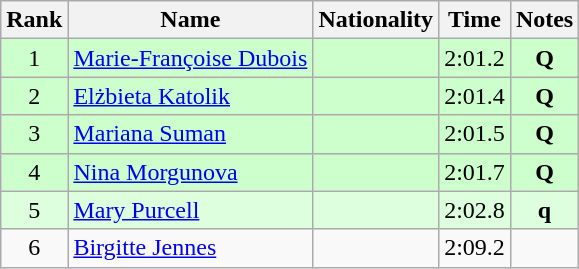<table class="wikitable sortable" style="text-align:center">
<tr>
<th>Rank</th>
<th>Name</th>
<th>Nationality</th>
<th>Time</th>
<th>Notes</th>
</tr>
<tr bgcolor=ccffcc>
<td>1</td>
<td align=left><a href='#'>Marie-Françoise Dubois</a></td>
<td align=left></td>
<td>2:01.2</td>
<td><strong>Q</strong></td>
</tr>
<tr bgcolor=ccffcc>
<td>2</td>
<td align=left><a href='#'>Elżbieta Katolik</a></td>
<td align=left></td>
<td>2:01.4</td>
<td><strong>Q</strong></td>
</tr>
<tr bgcolor=ccffcc>
<td>3</td>
<td align=left><a href='#'>Mariana Suman</a></td>
<td align=left></td>
<td>2:01.5</td>
<td><strong>Q</strong></td>
</tr>
<tr bgcolor=ccffcc>
<td>4</td>
<td align=left><a href='#'>Nina Morgunova</a></td>
<td align=left></td>
<td>2:01.7</td>
<td><strong>Q</strong></td>
</tr>
<tr bgcolor=ddffdd>
<td>5</td>
<td align=left><a href='#'>Mary Purcell</a></td>
<td align=left></td>
<td>2:02.8</td>
<td><strong>q</strong></td>
</tr>
<tr>
<td>6</td>
<td align=left><a href='#'>Birgitte Jennes</a></td>
<td align=left></td>
<td>2:09.2</td>
<td></td>
</tr>
</table>
